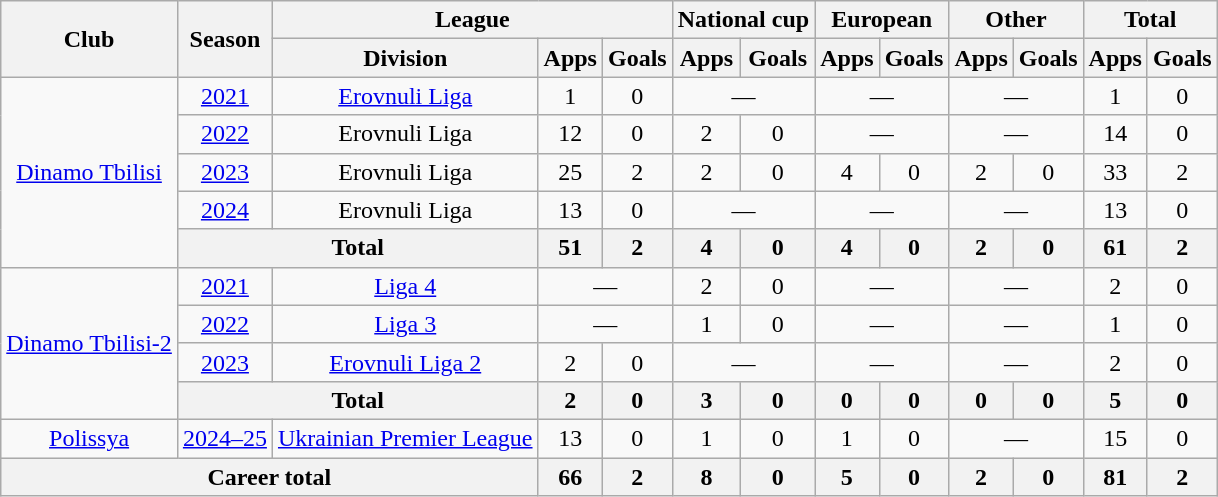<table class="wikitable" style="text-align:center">
<tr>
<th rowspan="2">Club</th>
<th rowspan="2">Season</th>
<th colspan="3">League</th>
<th colspan="2">National cup</th>
<th colspan="2">European</th>
<th colspan="2">Other</th>
<th colspan="2">Total</th>
</tr>
<tr>
<th>Division</th>
<th>Apps</th>
<th>Goals</th>
<th>Apps</th>
<th>Goals</th>
<th>Apps</th>
<th>Goals</th>
<th>Apps</th>
<th>Goals</th>
<th>Apps</th>
<th>Goals</th>
</tr>
<tr>
<td rowspan="5"><a href='#'>Dinamo Tbilisi</a></td>
<td><a href='#'>2021</a></td>
<td><a href='#'>Erovnuli Liga</a></td>
<td>1</td>
<td>0</td>
<td colspan="2">—</td>
<td colspan="2">—</td>
<td colspan="2">—</td>
<td>1</td>
<td>0</td>
</tr>
<tr>
<td><a href='#'>2022</a></td>
<td>Erovnuli Liga</td>
<td>12</td>
<td>0</td>
<td>2</td>
<td>0</td>
<td colspan="2">—</td>
<td colspan="2">—</td>
<td>14</td>
<td>0</td>
</tr>
<tr>
<td><a href='#'>2023</a></td>
<td>Erovnuli Liga</td>
<td>25</td>
<td>2</td>
<td>2</td>
<td>0</td>
<td>4</td>
<td>0</td>
<td>2</td>
<td>0</td>
<td>33</td>
<td>2</td>
</tr>
<tr>
<td><a href='#'>2024</a></td>
<td>Erovnuli Liga</td>
<td>13</td>
<td>0</td>
<td colspan="2">—</td>
<td colspan="2">—</td>
<td colspan="2">—</td>
<td>13</td>
<td>0</td>
</tr>
<tr>
<th colspan="2">Total</th>
<th>51</th>
<th>2</th>
<th>4</th>
<th>0</th>
<th>4</th>
<th>0</th>
<th>2</th>
<th>0</th>
<th>61</th>
<th>2</th>
</tr>
<tr>
<td rowspan="4"><a href='#'>Dinamo Tbilisi-2</a></td>
<td><a href='#'>2021</a></td>
<td><a href='#'>Liga 4</a></td>
<td colspan="2">—</td>
<td>2</td>
<td>0</td>
<td colspan="2">—</td>
<td colspan="2">—</td>
<td>2</td>
<td>0</td>
</tr>
<tr>
<td><a href='#'>2022</a></td>
<td><a href='#'>Liga 3</a></td>
<td colspan="2">—</td>
<td>1</td>
<td>0</td>
<td colspan="2">—</td>
<td colspan="2">—</td>
<td>1</td>
<td>0</td>
</tr>
<tr>
<td><a href='#'>2023</a></td>
<td><a href='#'>Erovnuli Liga 2</a></td>
<td>2</td>
<td>0</td>
<td colspan="2">—</td>
<td colspan="2">—</td>
<td colspan="2">—</td>
<td>2</td>
<td>0</td>
</tr>
<tr>
<th colspan="2">Total</th>
<th>2</th>
<th>0</th>
<th>3</th>
<th>0</th>
<th>0</th>
<th>0</th>
<th>0</th>
<th>0</th>
<th>5</th>
<th>0</th>
</tr>
<tr>
<td><a href='#'>Polissya</a></td>
<td><a href='#'>2024–25</a></td>
<td><a href='#'>Ukrainian Premier League</a></td>
<td>13</td>
<td>0</td>
<td>1</td>
<td>0</td>
<td>1</td>
<td>0</td>
<td colspan="2">—</td>
<td>15</td>
<td>0</td>
</tr>
<tr>
<th colspan="3">Career total</th>
<th>66</th>
<th>2</th>
<th>8</th>
<th>0</th>
<th>5</th>
<th>0</th>
<th>2</th>
<th>0</th>
<th>81</th>
<th>2</th>
</tr>
</table>
